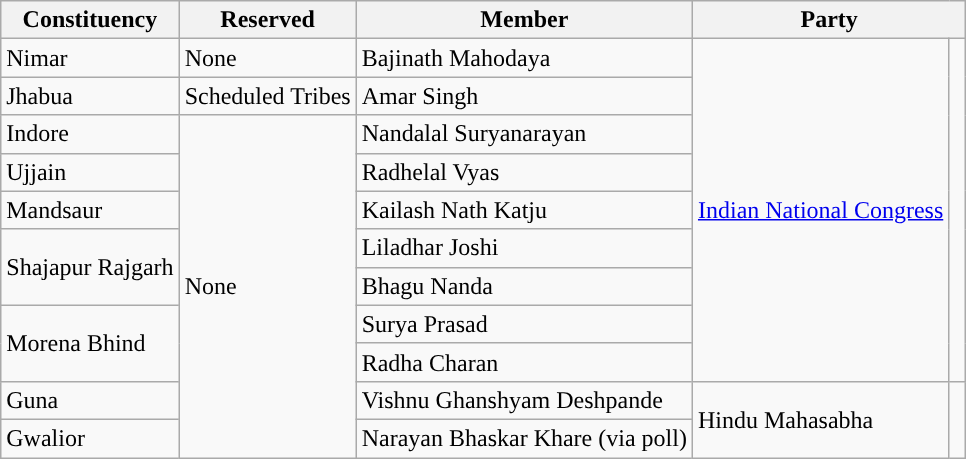<table class="wikitable">
<tr>
<th>Constituency</th>
<th>Reserved</th>
<th>Member</th>
<th colspan=2>Party</th>
</tr>
<tr>
<td>Nimar</td>
<td>None</td>
<td>Bajinath Mahodaya</td>
<td rowspan=9><a href='#'>Indian National Congress</a></td>
<td rowspan=9 width="4px" style="background-color: "></td>
</tr>
<tr>
<td>Jhabua</td>
<td>Scheduled Tribes</td>
<td>Amar Singh</td>
</tr>
<tr>
<td>Indore</td>
<td rowspan=9>None</td>
<td>Nandalal Suryanarayan</td>
</tr>
<tr>
<td>Ujjain</td>
<td>Radhelal Vyas</td>
</tr>
<tr>
<td>Mandsaur</td>
<td>Kailash Nath Katju</td>
</tr>
<tr>
<td rowspan=2>Shajapur Rajgarh</td>
<td>Liladhar Joshi</td>
</tr>
<tr>
<td>Bhagu Nanda</td>
</tr>
<tr>
<td rowspan=2>Morena Bhind</td>
<td>Surya Prasad</td>
</tr>
<tr>
<td>Radha Charan</td>
</tr>
<tr>
<td>Guna</td>
<td>Vishnu Ghanshyam Deshpande</td>
<td rowspan=2>Hindu Mahasabha</td>
<td rowspan=2></td>
</tr>
<tr>
<td>Gwalior</td>
<td>Narayan Bhaskar Khare (via poll)</td>
</tr>
</table>
